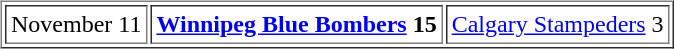<table cellspacing="10">
<tr>
<td valign="top"><br><table cellpadding="3" border="1">
<tr>
<td>November 11</td>
<td><strong><a href='#'>Winnipeg Blue Bombers</a> 15</strong></td>
<td><a href='#'>Calgary Stampeders</a> 3</td>
</tr>
</table>
</td>
</tr>
</table>
